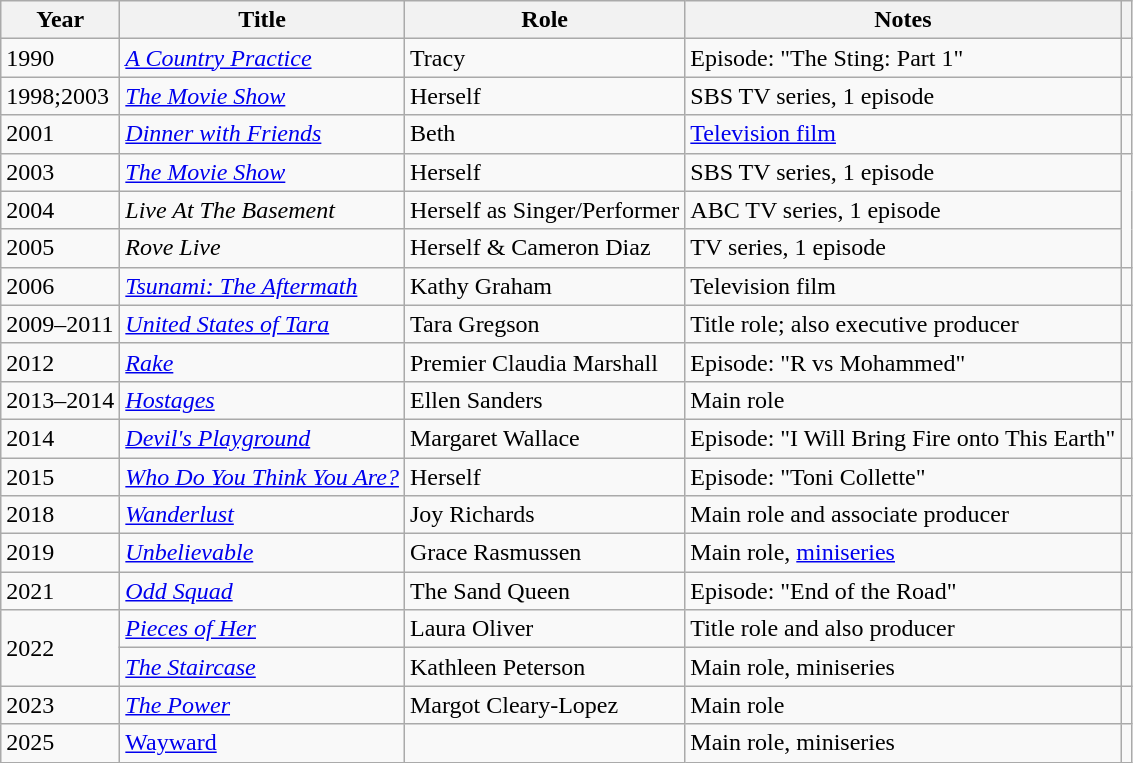<table class="wikitable plainrowheaders sortable">
<tr>
<th scope="col">Year</th>
<th scope="col">Title</th>
<th scope="col">Role</th>
<th scope="col" class="unsortable">Notes</th>
<th scope="col" class="unsortable"></th>
</tr>
<tr>
<td>1990</td>
<td scope="row"><em><a href='#'>A Country Practice</a></em></td>
<td>Tracy</td>
<td>Episode: "The Sting: Part 1"</td>
<td></td>
</tr>
<tr>
<td>1998;2003</td>
<td scope="row"><em><a href='#'>The Movie Show</a></em></td>
<td>Herself</td>
<td>SBS TV series, 1 episode</td>
</tr>
<tr>
<td>2001</td>
<td scope="row"><em><a href='#'>Dinner with Friends</a></em></td>
<td>Beth</td>
<td><a href='#'>Television film</a></td>
<td></td>
</tr>
<tr>
<td>2003</td>
<td scope="row"><em><a href='#'>The Movie Show</a></em></td>
<td>Herself</td>
<td>SBS TV series, 1 episode</td>
</tr>
<tr>
<td>2004</td>
<td><em>Live At The Basement</em></td>
<td>Herself as Singer/Performer</td>
<td>ABC TV series, 1 episode</td>
</tr>
<tr>
<td>2005</td>
<td><em>Rove Live</em></td>
<td>Herself & Cameron Diaz</td>
<td>TV series, 1 episode</td>
</tr>
<tr>
<td>2006</td>
<td scope="row"><em><a href='#'>Tsunami: The Aftermath</a></em></td>
<td>Kathy Graham</td>
<td>Television film</td>
<td></td>
</tr>
<tr>
<td>2009–2011</td>
<td scope="row"><em><a href='#'>United States of Tara</a></em></td>
<td>Tara Gregson</td>
<td>Title role; also executive producer</td>
<td></td>
</tr>
<tr>
<td>2012</td>
<td scope="row"><em><a href='#'>Rake</a></em></td>
<td>Premier Claudia Marshall</td>
<td>Episode: "R vs Mohammed"</td>
<td></td>
</tr>
<tr>
<td>2013–2014</td>
<td scope="row"><em><a href='#'>Hostages</a></em></td>
<td>Ellen Sanders</td>
<td>Main role</td>
<td></td>
</tr>
<tr>
<td>2014</td>
<td scope="row"><em><a href='#'>Devil's Playground</a></em></td>
<td>Margaret Wallace</td>
<td>Episode: "I Will Bring Fire onto This Earth"</td>
<td></td>
</tr>
<tr>
<td>2015</td>
<td scope="row"><em><a href='#'>Who Do You Think You Are?</a></em></td>
<td>Herself</td>
<td>Episode: "Toni Collette"</td>
<td></td>
</tr>
<tr>
<td>2018</td>
<td scope="row"><em><a href='#'>Wanderlust</a></em></td>
<td>Joy Richards</td>
<td>Main role and associate producer</td>
<td></td>
</tr>
<tr>
<td>2019</td>
<td scope="row"><em><a href='#'>Unbelievable</a></em></td>
<td>Grace Rasmussen</td>
<td>Main role, <a href='#'>miniseries</a></td>
<td></td>
</tr>
<tr>
<td>2021</td>
<td scope="row"><em><a href='#'>Odd Squad</a></em></td>
<td>The Sand Queen</td>
<td>Episode: "End of the Road"</td>
<td></td>
</tr>
<tr>
<td rowspan="2">2022</td>
<td scope="row"><em><a href='#'>Pieces of Her</a></em></td>
<td>Laura Oliver</td>
<td>Title role and also producer</td>
<td></td>
</tr>
<tr>
<td scope="row"><em><a href='#'>The Staircase</a></em></td>
<td>Kathleen Peterson</td>
<td>Main role, miniseries</td>
<td></td>
</tr>
<tr>
<td>2023</td>
<td scope="row"><em><a href='#'>The Power</a></em></td>
<td>Margot Cleary-Lopez</td>
<td>Main role</td>
<td></td>
</tr>
<tr>
<td>2025</td>
<td><a href='#'>Wayward</a></td>
<td></td>
<td>Main role, miniseries</td>
<td></td>
</tr>
</table>
